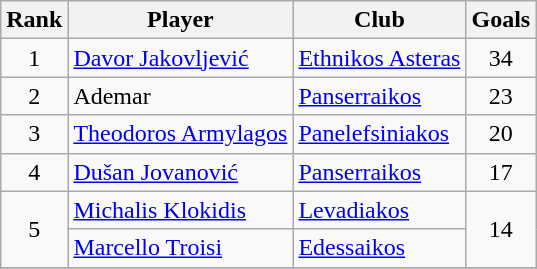<table class="wikitable" style="text-align:center">
<tr>
<th>Rank</th>
<th>Player</th>
<th>Club</th>
<th>Goals</th>
</tr>
<tr>
<td>1</td>
<td align="left"> <a href='#'>Davor Jakovljević</a></td>
<td align="left"><a href='#'>Ethnikos Asteras</a></td>
<td>34</td>
</tr>
<tr>
<td>2</td>
<td align="left"> Ademar</td>
<td align="left"><a href='#'>Panserraikos</a></td>
<td>23</td>
</tr>
<tr>
<td>3</td>
<td align="left"> <a href='#'>Theodoros Armylagos</a></td>
<td align="left"><a href='#'>Panelefsiniakos</a></td>
<td>20</td>
</tr>
<tr>
<td>4</td>
<td align="left"> <a href='#'>Dušan Jovanović</a></td>
<td align="left"><a href='#'>Panserraikos</a></td>
<td>17</td>
</tr>
<tr>
<td rowspan="2">5</td>
<td align="left"> <a href='#'>Michalis Klokidis</a></td>
<td align="left"><a href='#'>Levadiakos</a></td>
<td rowspan="2">14</td>
</tr>
<tr>
<td align="left"> <a href='#'>Marcello Troisi</a></td>
<td align="left"><a href='#'>Edessaikos</a></td>
</tr>
<tr>
</tr>
</table>
